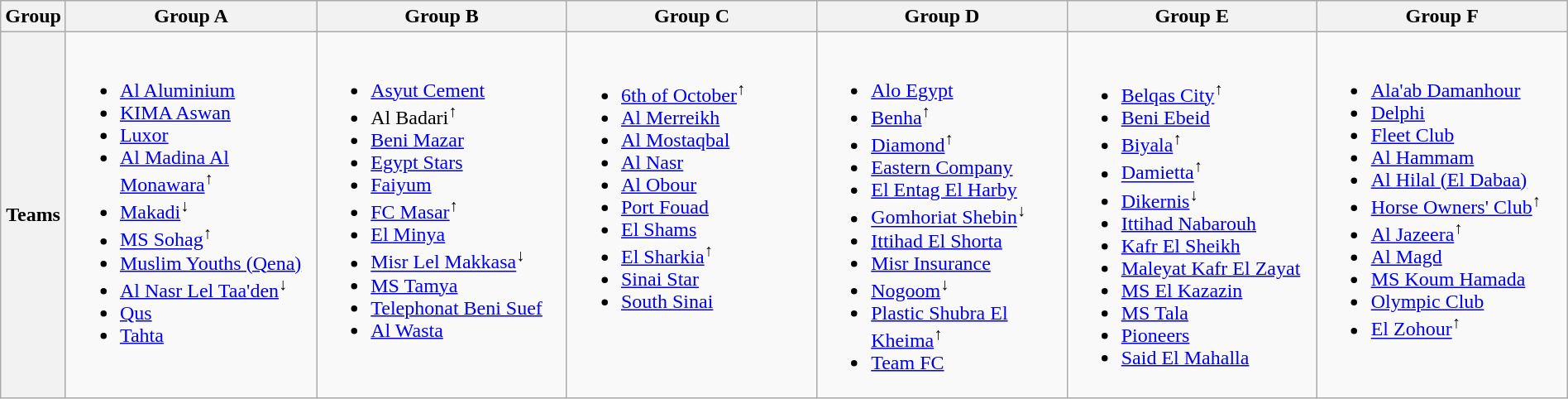<table class=wikitable style=width:100%;>
<tr>
<th>Group</th>
<th width=16.67%>Group A</th>
<th width=16.67%>Group B</th>
<th width=16.67%>Group C</th>
<th width=16.67%>Group D</th>
<th width=16.67%>Group E</th>
<th width=16.67%>Group F</th>
</tr>
<tr>
<th>Teams</th>
<td valign=top><br><ul><li><a href='#'>Al Aluminium</a></li><li><a href='#'>KIMA Aswan</a></li><li><a href='#'>Luxor</a></li><li><a href='#'>Al Madina Al Monawara</a><sup>↑</sup></li><li><a href='#'>Makadi</a><sup>↓</sup></li><li><a href='#'>MS Sohag</a><sup>↑</sup></li><li><a href='#'>Muslim Youths (Qena)</a></li><li><a href='#'>Al Nasr Lel Taa'den</a><sup>↓</sup></li><li><a href='#'>Qus</a></li><li><a href='#'>Tahta</a></li></ul></td>
<td valign=top><br><ul><li><a href='#'>Asyut Cement</a></li><li>Al Badari<sup>↑</sup></li><li><a href='#'>Beni Mazar</a></li><li><a href='#'>Egypt Stars</a></li><li><a href='#'>Faiyum</a></li><li><a href='#'>FC Masar</a><sup>↑</sup></li><li><a href='#'>El Minya</a></li><li><a href='#'>Misr Lel Makkasa</a><sup>↓</sup></li><li><a href='#'>MS Tamya</a></li><li><a href='#'>Telephonat Beni Suef</a></li><li><a href='#'>Al Wasta</a></li></ul></td>
<td valign=top><br><ul><li><a href='#'>6th of October</a><sup>↑</sup></li><li><a href='#'>Al Merreikh</a></li><li><a href='#'>Al Mostaqbal</a></li><li><a href='#'>Al Nasr</a></li><li><a href='#'>Al Obour</a></li><li><a href='#'>Port Fouad</a></li><li><a href='#'>El Shams</a></li><li><a href='#'>El Sharkia</a><sup>↑</sup></li><li><a href='#'>Sinai Star</a></li><li><a href='#'>South Sinai</a></li></ul></td>
<td valign=top><br><ul><li><a href='#'>Alo Egypt</a></li><li><a href='#'>Benha</a><sup>↑</sup></li><li><a href='#'>Diamond</a><sup>↑</sup></li><li><a href='#'>Eastern Company</a></li><li><a href='#'>El Entag El Harby</a></li><li><a href='#'>Gomhoriat Shebin</a><sup>↓</sup></li><li><a href='#'>Ittihad El Shorta</a></li><li><a href='#'>Misr Insurance</a></li><li><a href='#'>Nogoom</a><sup>↓</sup></li><li><a href='#'>Plastic Shubra El Kheima</a><sup>↑</sup></li><li><a href='#'>Team FC</a></li></ul></td>
<td valign=top><br><ul><li><a href='#'>Belqas City</a><sup>↑</sup></li><li><a href='#'>Beni Ebeid</a></li><li><a href='#'>Biyala</a><sup>↑</sup></li><li><a href='#'>Damietta</a><sup>↑</sup></li><li><a href='#'>Dikernis</a><sup>↓</sup></li><li><a href='#'>Ittihad Nabarouh</a></li><li><a href='#'>Kafr El Sheikh</a></li><li><a href='#'>Maleyat Kafr El Zayat</a></li><li><a href='#'>MS El Kazazin</a></li><li><a href='#'>MS Tala</a></li><li><a href='#'>Pioneers</a></li><li><a href='#'>Said El Mahalla</a></li></ul></td>
<td valign=top><br><ul><li><a href='#'>Ala'ab Damanhour</a></li><li><a href='#'>Delphi</a></li><li><a href='#'>Fleet Club</a></li><li><a href='#'>Al Hammam</a></li><li><a href='#'>Al Hilal (El Dabaa)</a></li><li><a href='#'>Horse Owners' Club</a><sup>↑</sup></li><li><a href='#'>Al Jazeera</a><sup>↑</sup></li><li><a href='#'>Al Magd</a></li><li><a href='#'>MS Koum Hamada</a></li><li><a href='#'>Olympic Club</a></li><li><a href='#'>El Zohour</a><sup>↑</sup></li></ul></td>
</tr>
</table>
